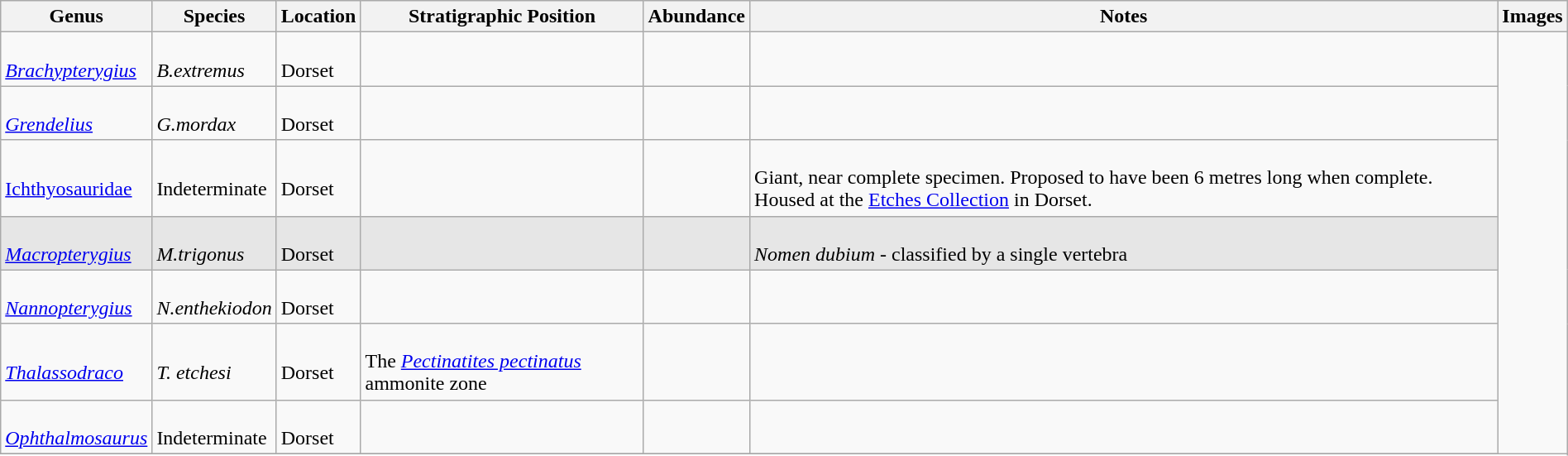<table class="wikitable"  style="margin:auto; width:100%;">
<tr>
<th>Genus</th>
<th>Species</th>
<th>Location</th>
<th>Stratigraphic Position</th>
<th>Abundance</th>
<th>Notes</th>
<th>Images</th>
</tr>
<tr>
<td><br><em><a href='#'>Brachypterygius</a></em></td>
<td><br><em>B.extremus</em></td>
<td><br>Dorset</td>
<td></td>
<td></td>
<td></td>
<td rowspan="99"><br>


</td>
</tr>
<tr>
<td><br><em><a href='#'>Grendelius</a></em></td>
<td><br><em>G.mordax</em></td>
<td><br>Dorset</td>
<td></td>
<td></td>
<td></td>
</tr>
<tr>
<td><br><a href='#'>Ichthyosauridae</a></td>
<td><br>Indeterminate</td>
<td><br>Dorset</td>
<td></td>
<td></td>
<td><br>Giant, near complete specimen. Proposed to have been 6 metres long when complete. Housed at the <a href='#'>Etches Collection</a> in Dorset.</td>
</tr>
<tr>
<td style="background:#E6E6E6;"><br><em><a href='#'>Macropterygius</a></em></td>
<td style="background:#E6E6E6;"><br><em>M.trigonus</em></td>
<td style="background:#E6E6E6;"><br>Dorset</td>
<td style="background:#E6E6E6;"></td>
<td style="background:#E6E6E6;"></td>
<td style="background:#E6E6E6;"><br><em>Nomen dubium</em> - classified by a single vertebra</td>
</tr>
<tr>
<td><br><em><a href='#'>Nannopterygius</a></em></td>
<td><br><em>N.enthekiodon</em></td>
<td><br>Dorset</td>
<td></td>
<td></td>
<td></td>
</tr>
<tr>
<td><br><em><a href='#'>Thalassodraco</a></em></td>
<td><br><em>T. etchesi</em></td>
<td><br>Dorset</td>
<td><br>The <em><a href='#'>Pectinatites pectinatus</a></em> ammonite zone</td>
<td></td>
<td></td>
</tr>
<tr>
<td><br><em><a href='#'>Ophthalmosaurus</a></em></td>
<td><br>Indeterminate</td>
<td><br>Dorset</td>
<td></td>
<td></td>
<td></td>
</tr>
<tr>
</tr>
</table>
